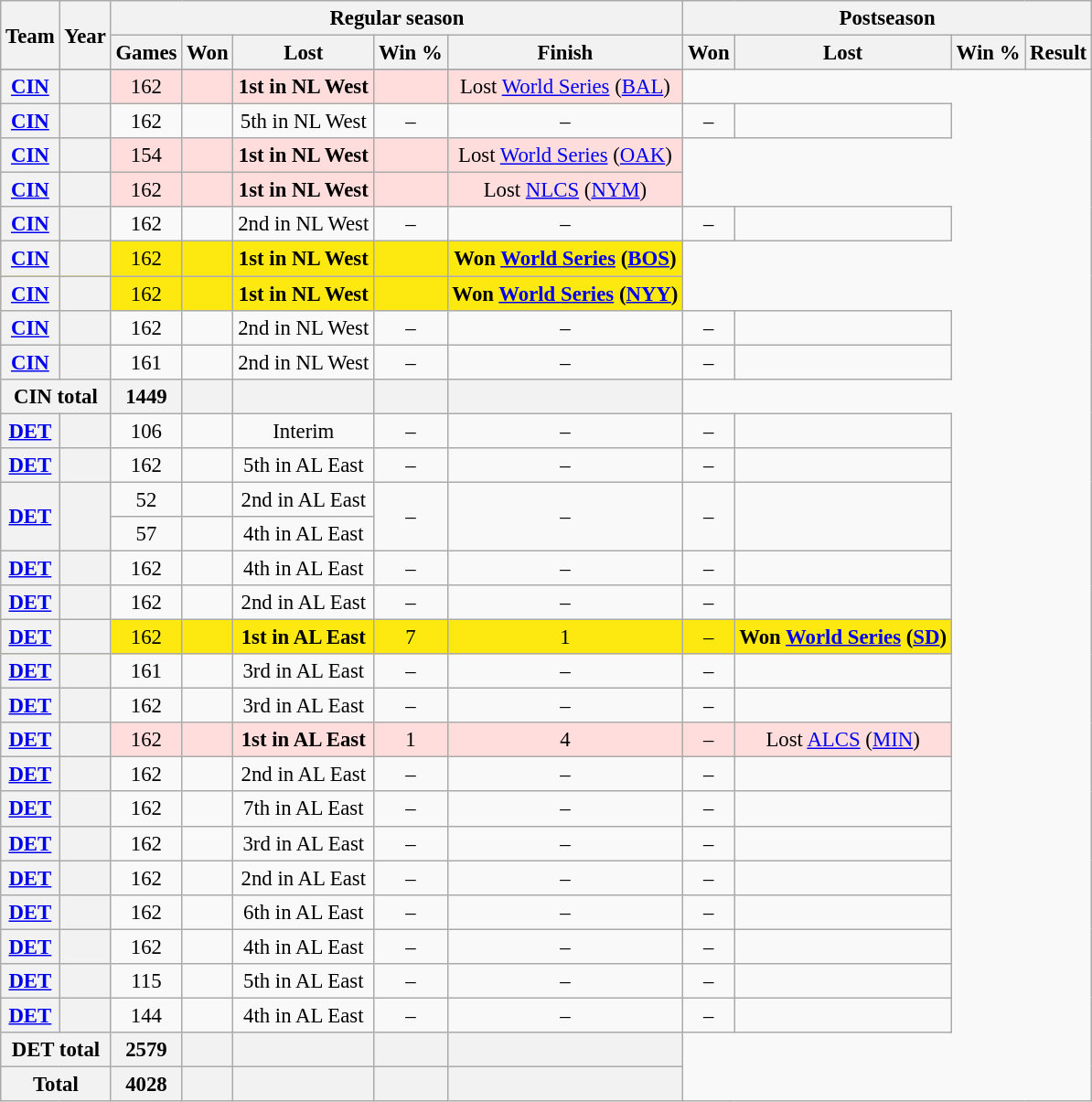<table class="wikitable" style="font-size: 95%; text-align:center;">
<tr>
<th rowspan="2">Team</th>
<th rowspan="2">Year</th>
<th colspan="5">Regular season</th>
<th colspan="4">Postseason</th>
</tr>
<tr>
<th>Games</th>
<th>Won</th>
<th>Lost</th>
<th>Win %</th>
<th>Finish</th>
<th>Won</th>
<th>Lost</th>
<th>Win %</th>
<th>Result</th>
</tr>
<tr>
</tr>
<tr style="background:#fdd">
<th><a href='#'>CIN</a></th>
<th></th>
<td>162</td>
<td></td>
<td><strong>1st in NL West</strong></td>
<td></td>
<td>Lost <a href='#'>World Series</a> (<a href='#'>BAL</a>)</td>
</tr>
<tr>
<th><a href='#'>CIN</a></th>
<th></th>
<td>162</td>
<td></td>
<td>5th in NL West</td>
<td>–</td>
<td>–</td>
<td>–</td>
<td></td>
</tr>
<tr style="background:#fdd">
<th><a href='#'>CIN</a></th>
<th></th>
<td>154</td>
<td></td>
<td><strong>1st in NL West</strong></td>
<td></td>
<td>Lost <a href='#'>World Series</a> (<a href='#'>OAK</a>)</td>
</tr>
<tr style="background:#fdd">
<th><a href='#'>CIN</a></th>
<th></th>
<td>162</td>
<td></td>
<td><strong>1st in NL West</strong></td>
<td></td>
<td>Lost <a href='#'>NLCS</a> (<a href='#'>NYM</a>)</td>
</tr>
<tr>
<th><a href='#'>CIN</a></th>
<th></th>
<td>162</td>
<td></td>
<td>2nd in NL West</td>
<td>–</td>
<td>–</td>
<td>–</td>
<td></td>
</tr>
<tr style="background:#fde910">
<th><a href='#'>CIN</a></th>
<th></th>
<td>162</td>
<td></td>
<td><strong>1st in NL West</strong></td>
<td></td>
<td><strong>Won <a href='#'>World Series</a> (<a href='#'>BOS</a>)</strong></td>
</tr>
<tr style="background:#fde910">
<th><a href='#'>CIN</a></th>
<th></th>
<td>162</td>
<td></td>
<td><strong>1st in NL West</strong></td>
<td></td>
<td><strong>Won <a href='#'>World Series</a> (<a href='#'>NYY</a>)</strong></td>
</tr>
<tr>
<th><a href='#'>CIN</a></th>
<th></th>
<td>162</td>
<td></td>
<td>2nd in NL West</td>
<td>–</td>
<td>–</td>
<td>–</td>
<td></td>
</tr>
<tr>
<th><a href='#'>CIN</a></th>
<th></th>
<td>161</td>
<td></td>
<td>2nd in NL West</td>
<td>–</td>
<td>–</td>
<td>–</td>
<td></td>
</tr>
<tr>
<th colspan="2">CIN total</th>
<th>1449</th>
<th></th>
<th></th>
<th></th>
<th></th>
</tr>
<tr>
<th><a href='#'>DET</a></th>
<th></th>
<td>106</td>
<td></td>
<td>Interim</td>
<td>–</td>
<td>–</td>
<td>–</td>
<td></td>
</tr>
<tr>
<th><a href='#'>DET</a></th>
<th></th>
<td>162</td>
<td></td>
<td>5th in AL East</td>
<td>–</td>
<td>–</td>
<td>–</td>
<td></td>
</tr>
<tr>
<th rowspan=2><a href='#'>DET</a></th>
<th rowspan=2></th>
<td>52</td>
<td></td>
<td>2nd in AL East</td>
<td rowspan=2>–</td>
<td rowspan=2>–</td>
<td rowspan=2>–</td>
<td rowspan=2></td>
</tr>
<tr>
<td>57</td>
<td></td>
<td>4th in AL East</td>
</tr>
<tr>
<th><a href='#'>DET</a></th>
<th></th>
<td>162</td>
<td></td>
<td>4th in AL East</td>
<td>–</td>
<td>–</td>
<td>–</td>
<td></td>
</tr>
<tr>
<th><a href='#'>DET</a></th>
<th></th>
<td>162</td>
<td></td>
<td>2nd in AL East</td>
<td>–</td>
<td>–</td>
<td>–</td>
<td></td>
</tr>
<tr style="background:#fde910">
<th><a href='#'>DET</a></th>
<th></th>
<td>162</td>
<td></td>
<td><strong>1st in AL East</strong></td>
<td>7</td>
<td>1</td>
<td>–</td>
<td><strong>Won <a href='#'>World Series</a> (<a href='#'>SD</a>)</strong></td>
</tr>
<tr>
<th><a href='#'>DET</a></th>
<th></th>
<td>161</td>
<td></td>
<td>3rd in AL East</td>
<td>–</td>
<td>–</td>
<td>–</td>
<td></td>
</tr>
<tr>
<th><a href='#'>DET</a></th>
<th></th>
<td>162</td>
<td></td>
<td>3rd in AL East</td>
<td>–</td>
<td>–</td>
<td>–</td>
<td></td>
</tr>
<tr style="background:#fdd">
<th><a href='#'>DET</a></th>
<th></th>
<td>162</td>
<td></td>
<td><strong>1st in AL East</strong></td>
<td>1</td>
<td>4</td>
<td>–</td>
<td>Lost <a href='#'>ALCS</a> (<a href='#'>MIN</a>)</td>
</tr>
<tr>
<th><a href='#'>DET</a></th>
<th></th>
<td>162</td>
<td></td>
<td>2nd in AL East</td>
<td>–</td>
<td>–</td>
<td>–</td>
<td></td>
</tr>
<tr>
<th><a href='#'>DET</a></th>
<th></th>
<td>162</td>
<td></td>
<td>7th in AL East</td>
<td>–</td>
<td>–</td>
<td>–</td>
<td></td>
</tr>
<tr>
<th><a href='#'>DET</a></th>
<th></th>
<td>162</td>
<td></td>
<td>3rd in AL East</td>
<td>–</td>
<td>–</td>
<td>–</td>
<td></td>
</tr>
<tr>
<th><a href='#'>DET</a></th>
<th></th>
<td>162</td>
<td></td>
<td>2nd in AL East</td>
<td>–</td>
<td>–</td>
<td>–</td>
<td></td>
</tr>
<tr>
<th><a href='#'>DET</a></th>
<th></th>
<td>162</td>
<td></td>
<td>6th in AL East</td>
<td>–</td>
<td>–</td>
<td>–</td>
<td></td>
</tr>
<tr>
<th><a href='#'>DET</a></th>
<th></th>
<td>162</td>
<td></td>
<td>4th in AL East</td>
<td>–</td>
<td>–</td>
<td>–</td>
<td></td>
</tr>
<tr>
<th><a href='#'>DET</a></th>
<th></th>
<td>115</td>
<td></td>
<td>5th in AL East</td>
<td>–</td>
<td>–</td>
<td>–</td>
<td></td>
</tr>
<tr>
<th><a href='#'>DET</a></th>
<th></th>
<td>144</td>
<td></td>
<td>4th in AL East</td>
<td>–</td>
<td>–</td>
<td>–</td>
<td></td>
</tr>
<tr>
<th colspan="2">DET total</th>
<th>2579</th>
<th></th>
<th></th>
<th></th>
<th></th>
</tr>
<tr>
<th colspan="2">Total</th>
<th>4028</th>
<th></th>
<th></th>
<th></th>
<th></th>
</tr>
</table>
